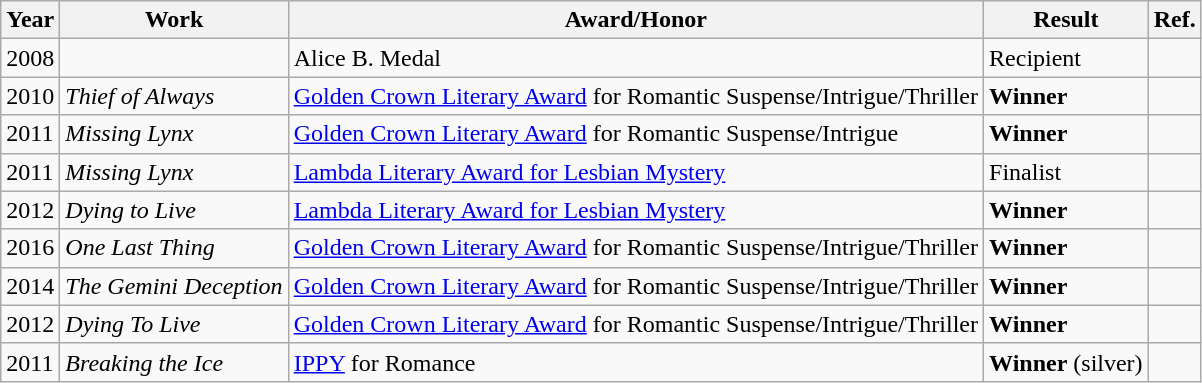<table class="wikitable">
<tr>
<th>Year</th>
<th>Work</th>
<th>Award/Honor</th>
<th>Result</th>
<th>Ref.</th>
</tr>
<tr>
<td>2008</td>
<td></td>
<td>Alice B. Medal</td>
<td>Recipient</td>
<td></td>
</tr>
<tr>
<td>2010</td>
<td><em>Thief of Always</em></td>
<td><a href='#'>Golden Crown Literary Award</a> for Romantic Suspense/Intrigue/Thriller</td>
<td><strong>Winner</strong></td>
<td></td>
</tr>
<tr>
<td>2011</td>
<td><em>Missing Lynx</em></td>
<td><a href='#'>Golden Crown Literary Award</a> for Romantic Suspense/Intrigue</td>
<td><strong>Winner</strong></td>
<td></td>
</tr>
<tr>
<td>2011</td>
<td><em>Missing Lynx</em></td>
<td><a href='#'>Lambda Literary Award for Lesbian Mystery</a></td>
<td>Finalist</td>
<td></td>
</tr>
<tr>
<td>2012</td>
<td><em>Dying to Live</em></td>
<td><a href='#'>Lambda Literary Award for Lesbian Mystery</a></td>
<td><strong>Winner</strong></td>
<td></td>
</tr>
<tr>
<td>2016</td>
<td><em>One Last Thing</em></td>
<td><a href='#'>Golden Crown Literary Award</a> for Romantic Suspense/Intrigue/Thriller</td>
<td><strong>Winner</strong></td>
<td></td>
</tr>
<tr>
<td>2014</td>
<td><em>The Gemini Deception</em></td>
<td><a href='#'>Golden Crown Literary Award</a> for Romantic Suspense/Intrigue/Thriller</td>
<td><strong>Winner</strong></td>
<td></td>
</tr>
<tr>
<td>2012</td>
<td><em>Dying To Live</em></td>
<td><a href='#'>Golden Crown Literary Award</a> for Romantic Suspense/Intrigue/Thriller</td>
<td><strong>Winner</strong></td>
<td></td>
</tr>
<tr>
<td>2011</td>
<td><em>Breaking the Ice</em></td>
<td><a href='#'>IPPY</a> for Romance</td>
<td><strong>Winner</strong> (silver)</td>
<td></td>
</tr>
</table>
